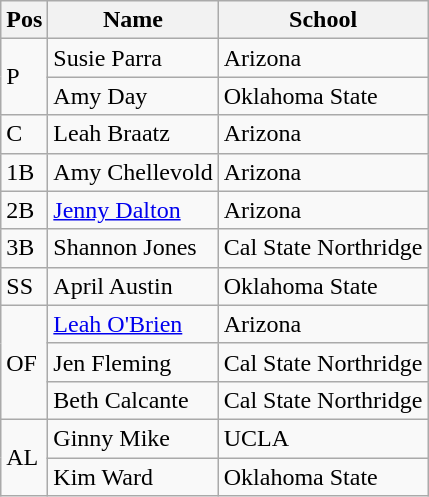<table class=wikitable>
<tr>
<th>Pos</th>
<th>Name</th>
<th>School</th>
</tr>
<tr>
<td rowspan=2>P</td>
<td>Susie Parra</td>
<td>Arizona</td>
</tr>
<tr>
<td>Amy Day</td>
<td>Oklahoma State</td>
</tr>
<tr>
<td>C</td>
<td>Leah Braatz</td>
<td>Arizona</td>
</tr>
<tr>
<td>1B</td>
<td>Amy Chellevold</td>
<td>Arizona</td>
</tr>
<tr>
<td>2B</td>
<td><a href='#'>Jenny Dalton</a></td>
<td>Arizona</td>
</tr>
<tr>
<td>3B</td>
<td>Shannon Jones</td>
<td>Cal State Northridge</td>
</tr>
<tr>
<td>SS</td>
<td>April Austin</td>
<td>Oklahoma State</td>
</tr>
<tr>
<td rowspan=3>OF</td>
<td><a href='#'>Leah O'Brien</a></td>
<td>Arizona</td>
</tr>
<tr>
<td>Jen Fleming</td>
<td>Cal State Northridge</td>
</tr>
<tr>
<td>Beth Calcante</td>
<td>Cal State Northridge</td>
</tr>
<tr>
<td rowspan=2>AL</td>
<td>Ginny Mike</td>
<td>UCLA</td>
</tr>
<tr>
<td>Kim Ward</td>
<td>Oklahoma State</td>
</tr>
</table>
